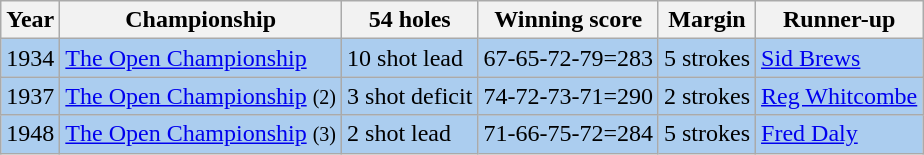<table class="sortable wikitable">
<tr>
<th>Year</th>
<th>Championship</th>
<th>54 holes</th>
<th>Winning score</th>
<th>Margin</th>
<th>Runner-up</th>
</tr>
<tr style="background:#ABCDEF;">
<td>1934</td>
<td><a href='#'>The Open Championship</a></td>
<td>10 shot lead</td>
<td>67-65-72-79=283</td>
<td>5 strokes</td>
<td> <a href='#'>Sid Brews</a></td>
</tr>
<tr style="background:#ABCDEF;">
<td>1937</td>
<td><a href='#'>The Open Championship</a> <small> (2)</small></td>
<td>3 shot deficit</td>
<td>74-72-73-71=290</td>
<td>2 strokes</td>
<td> <a href='#'>Reg Whitcombe</a></td>
</tr>
<tr style="background:#ABCDEF;">
<td>1948</td>
<td><a href='#'>The Open Championship</a> <small> (3)</small></td>
<td>2 shot lead</td>
<td>71-66-75-72=284</td>
<td>5 strokes</td>
<td> <a href='#'>Fred Daly</a></td>
</tr>
</table>
